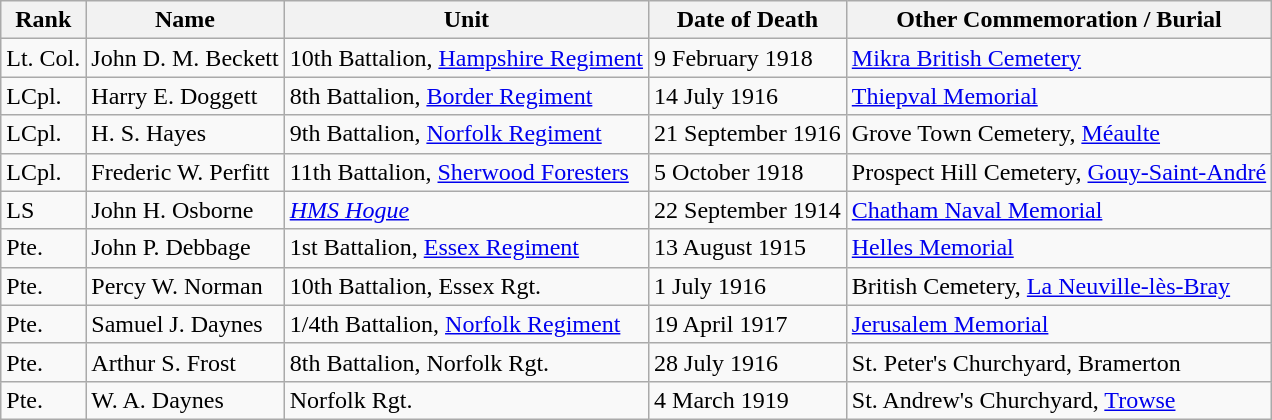<table class="wikitable">
<tr>
<th>Rank</th>
<th>Name</th>
<th>Unit</th>
<th>Date of Death</th>
<th>Other Commemoration / Burial</th>
</tr>
<tr>
<td>Lt. Col.</td>
<td>John D. M. Beckett</td>
<td>10th Battalion, <a href='#'>Hampshire Regiment</a></td>
<td>9 February 1918</td>
<td><a href='#'>Mikra British Cemetery</a></td>
</tr>
<tr>
<td>LCpl.</td>
<td>Harry E. Doggett</td>
<td>8th Battalion, <a href='#'>Border Regiment</a></td>
<td>14 July 1916</td>
<td><a href='#'>Thiepval Memorial</a></td>
</tr>
<tr>
<td>LCpl.</td>
<td>H. S. Hayes</td>
<td>9th Battalion, <a href='#'>Norfolk Regiment</a></td>
<td>21 September 1916</td>
<td>Grove Town Cemetery, <a href='#'>Méaulte</a></td>
</tr>
<tr>
<td>LCpl.</td>
<td>Frederic W. Perfitt</td>
<td>11th Battalion, <a href='#'>Sherwood Foresters</a></td>
<td>5 October 1918</td>
<td>Prospect Hill Cemetery, <a href='#'>Gouy-Saint-André</a></td>
</tr>
<tr>
<td>LS</td>
<td>John H. Osborne</td>
<td><em><a href='#'>HMS Hogue</a></em></td>
<td>22 September 1914</td>
<td><a href='#'>Chatham Naval Memorial</a></td>
</tr>
<tr>
<td>Pte.</td>
<td>John P. Debbage</td>
<td>1st Battalion, <a href='#'>Essex Regiment</a></td>
<td>13 August 1915</td>
<td><a href='#'>Helles Memorial</a></td>
</tr>
<tr>
<td>Pte.</td>
<td>Percy W. Norman</td>
<td>10th Battalion, Essex Rgt.</td>
<td>1 July 1916</td>
<td>British Cemetery, <a href='#'>La Neuville-lès-Bray</a></td>
</tr>
<tr>
<td>Pte.</td>
<td>Samuel J. Daynes</td>
<td>1/4th Battalion, <a href='#'>Norfolk Regiment</a></td>
<td>19 April 1917</td>
<td><a href='#'>Jerusalem Memorial</a></td>
</tr>
<tr>
<td>Pte.</td>
<td>Arthur S. Frost</td>
<td>8th Battalion, Norfolk Rgt.</td>
<td>28 July 1916</td>
<td>St. Peter's Churchyard, Bramerton</td>
</tr>
<tr>
<td>Pte.</td>
<td>W. A. Daynes</td>
<td>Norfolk Rgt.</td>
<td>4 March 1919</td>
<td>St. Andrew's Churchyard, <a href='#'>Trowse</a></td>
</tr>
</table>
